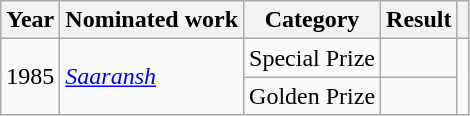<table class="wikitable">
<tr>
<th scope="col">Year</th>
<th scope="col">Nominated work</th>
<th scope="col">Category</th>
<th scope="col">Result</th>
<th scope="col" class="unsortable"></th>
</tr>
<tr>
<td rowspan=2>1985</td>
<td rowspan=2><em><a href='#'>Saaransh</a></em></td>
<td>Special Prize</td>
<td></td>
<td rowspan=2></td>
</tr>
<tr>
<td>Golden Prize</td>
<td></td>
</tr>
</table>
